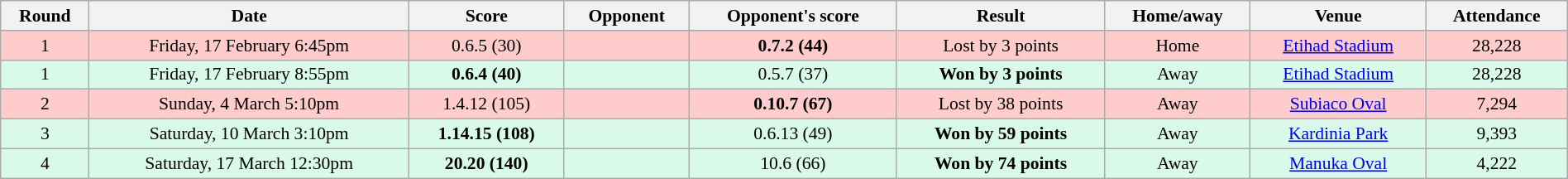<table class="wikitable" style="font-size:90%; text-align:center; width: 100%; margin-left: auto; margin-right: auto;">
<tr>
<th>Round</th>
<th>Date</th>
<th>Score</th>
<th>Opponent</th>
<th>Opponent's score</th>
<th>Result</th>
<th>Home/away</th>
<th>Venue</th>
<th>Attendance</th>
</tr>
<tr style="background:#fcc;">
<td>1</td>
<td>Friday, 17 February 6:45pm</td>
<td>0.6.5 (30)</td>
<td></td>
<td><strong>0.7.2 (44)</strong></td>
<td>Lost by 3 points</td>
<td>Home</td>
<td><a href='#'>Etihad Stadium</a></td>
<td>28,228</td>
</tr>
<tr style="background:#d9f9e9;">
<td>1</td>
<td>Friday, 17 February 8:55pm</td>
<td><strong>0.6.4 (40)</strong></td>
<td></td>
<td>0.5.7 (37)</td>
<td><strong>Won by 3 points</strong></td>
<td>Away</td>
<td><a href='#'>Etihad Stadium</a></td>
<td>28,228</td>
</tr>
<tr style="background:#fcc;">
<td>2</td>
<td>Sunday, 4 March 5:10pm</td>
<td>1.4.12 (105)</td>
<td></td>
<td><strong>0.10.7 (67)</strong></td>
<td>Lost by 38 points</td>
<td>Away</td>
<td><a href='#'>Subiaco Oval</a></td>
<td>7,294</td>
</tr>
<tr style="background:#d9f9e9;">
<td>3</td>
<td>Saturday, 10 March 3:10pm</td>
<td><strong>1.14.15 (108)</strong></td>
<td></td>
<td>0.6.13 (49)</td>
<td><strong>Won by 59 points</strong></td>
<td>Away</td>
<td><a href='#'>Kardinia Park</a></td>
<td>9,393</td>
</tr>
<tr style="background:#d9f9e9;">
<td>4</td>
<td>Saturday, 17 March 12:30pm</td>
<td><strong>20.20 (140)</strong></td>
<td></td>
<td>10.6 (66)</td>
<td><strong>Won by 74 points</strong></td>
<td>Away</td>
<td><a href='#'>Manuka Oval</a></td>
<td>4,222</td>
</tr>
</table>
